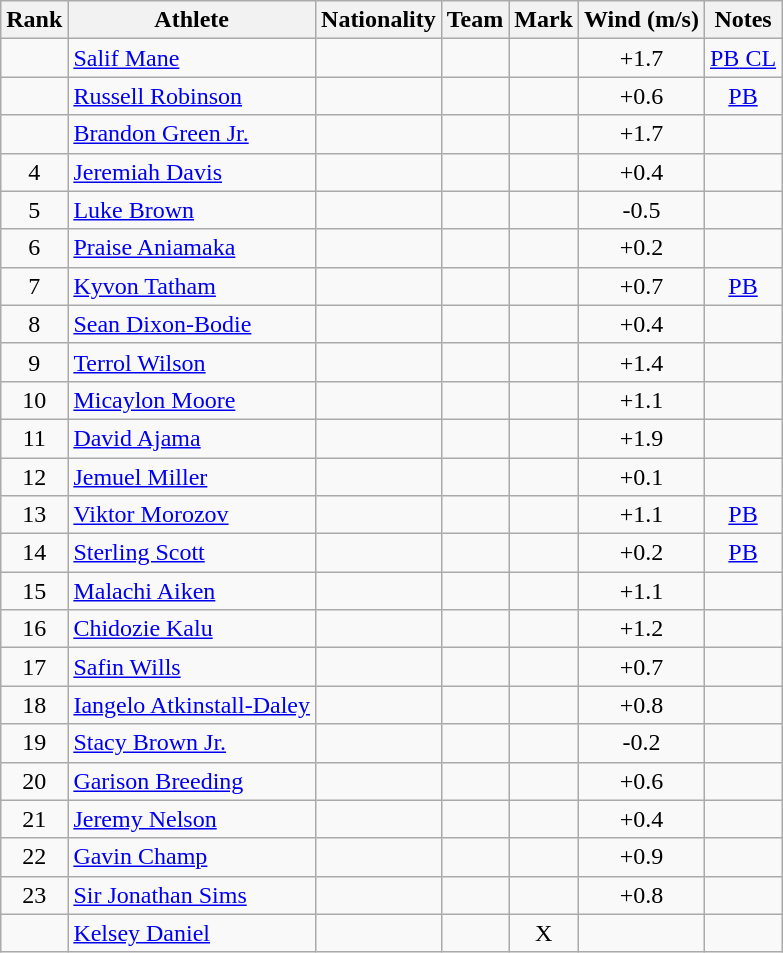<table class="wikitable sortable plainrowheaders" style="text-align:center">
<tr>
<th scope="col">Rank</th>
<th scope="col">Athlete</th>
<th scope="col">Nationality</th>
<th scope="col">Team</th>
<th scope="col">Mark</th>
<th scope="col">Wind (m/s)</th>
<th scope="col">Notes</th>
</tr>
<tr>
<td></td>
<td align=left><a href='#'>Salif Mane</a></td>
<td align=left></td>
<td></td>
<td></td>
<td>+1.7</td>
<td><a href='#'><abbr>PB</abbr> CL</a></td>
</tr>
<tr>
<td></td>
<td align=left><a href='#'>Russell Robinson</a></td>
<td align=left></td>
<td></td>
<td></td>
<td>+0.6</td>
<td><a href='#'><abbr>PB</abbr></a></td>
</tr>
<tr>
<td></td>
<td align=left><a href='#'>Brandon Green Jr.</a></td>
<td align=left></td>
<td></td>
<td></td>
<td>+1.7</td>
<td></td>
</tr>
<tr>
<td>4</td>
<td align=left><a href='#'>Jeremiah Davis</a></td>
<td align=left></td>
<td></td>
<td></td>
<td>+0.4</td>
<td></td>
</tr>
<tr>
<td>5</td>
<td align=left><a href='#'>Luke Brown</a></td>
<td align=left></td>
<td></td>
<td></td>
<td>-0.5</td>
<td></td>
</tr>
<tr>
<td>6</td>
<td align=left><a href='#'>Praise Aniamaka</a></td>
<td align=left></td>
<td></td>
<td></td>
<td>+0.2</td>
<td></td>
</tr>
<tr>
<td>7</td>
<td align=left><a href='#'>Kyvon Tatham</a></td>
<td align=left></td>
<td></td>
<td></td>
<td>+0.7</td>
<td><a href='#'><abbr>PB</abbr></a></td>
</tr>
<tr>
<td>8</td>
<td align=left><a href='#'>Sean Dixon-Bodie</a></td>
<td align=left></td>
<td></td>
<td></td>
<td>+0.4</td>
<td></td>
</tr>
<tr>
<td>9</td>
<td align=left><a href='#'>Terrol Wilson</a></td>
<td align=left></td>
<td></td>
<td></td>
<td>+1.4</td>
<td></td>
</tr>
<tr>
<td>10</td>
<td align=left><a href='#'>Micaylon Moore</a></td>
<td align=left></td>
<td></td>
<td></td>
<td>+1.1</td>
<td></td>
</tr>
<tr>
<td>11</td>
<td align=left><a href='#'>David Ajama</a></td>
<td align=left></td>
<td></td>
<td></td>
<td>+1.9</td>
<td></td>
</tr>
<tr>
<td>12</td>
<td align=left><a href='#'>Jemuel Miller</a></td>
<td align=left></td>
<td></td>
<td></td>
<td>+0.1</td>
<td></td>
</tr>
<tr>
<td>13</td>
<td align=left><a href='#'>Viktor Morozov</a></td>
<td align=left></td>
<td></td>
<td></td>
<td>+1.1</td>
<td><a href='#'><abbr>PB</abbr></a></td>
</tr>
<tr>
<td>14</td>
<td align=left><a href='#'>Sterling Scott</a></td>
<td align=left></td>
<td></td>
<td></td>
<td>+0.2</td>
<td><a href='#'><abbr>PB</abbr></a></td>
</tr>
<tr>
<td>15</td>
<td align=left><a href='#'>Malachi Aiken</a></td>
<td align=left></td>
<td></td>
<td></td>
<td>+1.1</td>
<td></td>
</tr>
<tr>
<td>16</td>
<td align=left><a href='#'>Chidozie Kalu</a></td>
<td align=left></td>
<td></td>
<td></td>
<td>+1.2</td>
<td></td>
</tr>
<tr>
<td>17</td>
<td align=left><a href='#'>Safin Wills</a></td>
<td align=left></td>
<td></td>
<td></td>
<td>+0.7</td>
<td></td>
</tr>
<tr>
<td>18</td>
<td align=left><a href='#'>Iangelo Atkinstall-Daley</a></td>
<td align=left></td>
<td></td>
<td></td>
<td>+0.8</td>
<td></td>
</tr>
<tr>
<td>19</td>
<td align=left><a href='#'>Stacy Brown Jr.</a></td>
<td align=left></td>
<td></td>
<td></td>
<td>-0.2</td>
<td></td>
</tr>
<tr>
<td>20</td>
<td align=left><a href='#'>Garison Breeding</a></td>
<td align=left></td>
<td></td>
<td></td>
<td>+0.6</td>
<td></td>
</tr>
<tr>
<td>21</td>
<td align=left><a href='#'>Jeremy Nelson</a></td>
<td align=left></td>
<td></td>
<td></td>
<td>+0.4</td>
<td></td>
</tr>
<tr>
<td>22</td>
<td align=left><a href='#'>Gavin Champ</a></td>
<td align=left></td>
<td></td>
<td></td>
<td>+0.9</td>
<td></td>
</tr>
<tr>
<td>23</td>
<td align=left><a href='#'>Sir Jonathan Sims</a></td>
<td align=left></td>
<td></td>
<td></td>
<td>+0.8</td>
<td></td>
</tr>
<tr>
<td></td>
<td align=left><a href='#'>Kelsey Daniel</a></td>
<td align=left></td>
<td></td>
<td>X</td>
<td></td>
<td></td>
</tr>
</table>
